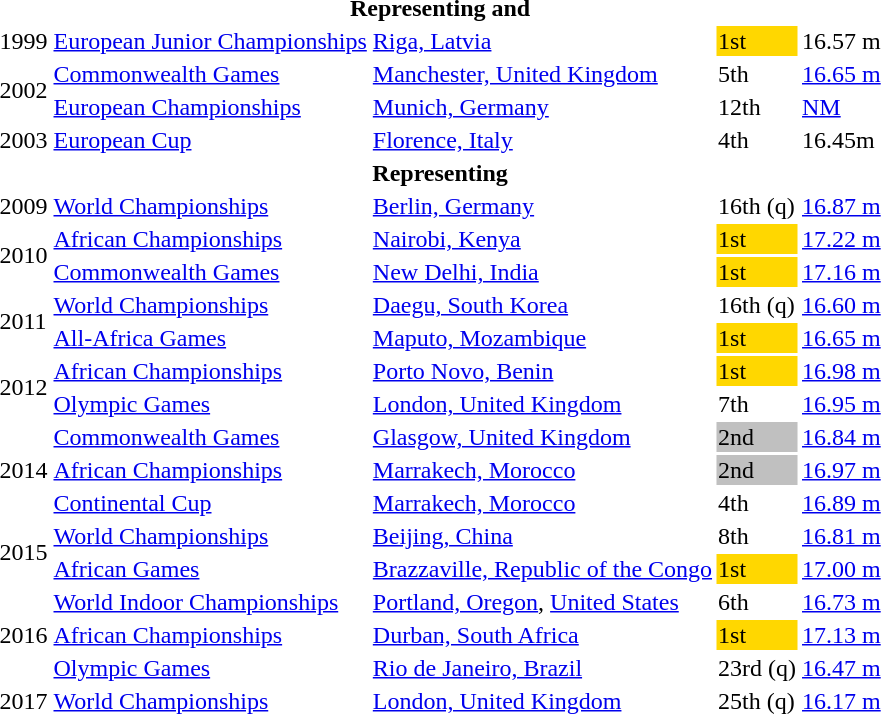<table>
<tr>
<th colspan="5">Representing  and </th>
</tr>
<tr>
<td>1999</td>
<td><a href='#'>European Junior Championships</a></td>
<td><a href='#'>Riga, Latvia</a></td>
<td bgcolor=gold>1st</td>
<td>16.57 m</td>
</tr>
<tr>
<td rowspan=2>2002</td>
<td><a href='#'>Commonwealth Games</a></td>
<td><a href='#'>Manchester, United Kingdom</a></td>
<td>5th</td>
<td><a href='#'>16.65 m</a></td>
</tr>
<tr>
<td><a href='#'>European Championships</a></td>
<td><a href='#'>Munich, Germany</a></td>
<td>12th</td>
<td><a href='#'>NM</a></td>
</tr>
<tr>
<td>2003</td>
<td><a href='#'>European Cup</a></td>
<td><a href='#'>Florence, Italy</a></td>
<td>4th</td>
<td>16.45m</td>
</tr>
<tr>
<th colspan="5">Representing </th>
</tr>
<tr>
<td>2009</td>
<td><a href='#'>World Championships</a></td>
<td><a href='#'>Berlin, Germany</a></td>
<td>16th (q)</td>
<td><a href='#'>16.87 m</a></td>
</tr>
<tr>
<td rowspan=2>2010</td>
<td><a href='#'>African Championships</a></td>
<td><a href='#'>Nairobi, Kenya</a></td>
<td bgcolor=gold>1st</td>
<td><a href='#'>17.22 m</a></td>
</tr>
<tr>
<td><a href='#'>Commonwealth Games</a></td>
<td><a href='#'>New Delhi, India</a></td>
<td bgcolor=gold>1st</td>
<td><a href='#'>17.16 m</a></td>
</tr>
<tr>
<td rowspan=2>2011</td>
<td><a href='#'>World Championships</a></td>
<td><a href='#'>Daegu, South Korea</a></td>
<td>16th (q)</td>
<td><a href='#'>16.60 m</a></td>
</tr>
<tr>
<td><a href='#'>All-Africa Games</a></td>
<td><a href='#'>Maputo, Mozambique</a></td>
<td bgcolor="gold">1st</td>
<td><a href='#'>16.65 m</a></td>
</tr>
<tr>
<td rowspan=2>2012</td>
<td><a href='#'>African Championships</a></td>
<td><a href='#'>Porto Novo, Benin</a></td>
<td bgcolor=gold>1st</td>
<td><a href='#'>16.98 m</a></td>
</tr>
<tr>
<td><a href='#'>Olympic Games</a></td>
<td><a href='#'>London, United Kingdom</a></td>
<td>7th</td>
<td><a href='#'>16.95 m</a></td>
</tr>
<tr>
<td rowspan=3>2014</td>
<td><a href='#'>Commonwealth Games</a></td>
<td><a href='#'>Glasgow, United Kingdom</a></td>
<td bgcolor=silver>2nd</td>
<td><a href='#'>16.84 m</a></td>
</tr>
<tr>
<td><a href='#'>African Championships</a></td>
<td><a href='#'>Marrakech, Morocco</a></td>
<td bgcolor=silver>2nd</td>
<td><a href='#'>16.97 m</a></td>
</tr>
<tr>
<td><a href='#'>Continental Cup</a></td>
<td><a href='#'>Marrakech, Morocco</a></td>
<td>4th</td>
<td><a href='#'>16.89 m</a></td>
</tr>
<tr>
<td rowspan=2>2015</td>
<td><a href='#'>World Championships</a></td>
<td><a href='#'>Beijing, China</a></td>
<td>8th</td>
<td><a href='#'>16.81 m</a></td>
</tr>
<tr>
<td><a href='#'>African Games</a></td>
<td><a href='#'>Brazzaville, Republic of the Congo</a></td>
<td bgcolor=gold>1st</td>
<td><a href='#'>17.00 m</a></td>
</tr>
<tr>
<td rowspan=3>2016</td>
<td><a href='#'>World Indoor Championships</a></td>
<td><a href='#'>Portland, Oregon</a>, <a href='#'>United States</a></td>
<td>6th</td>
<td><a href='#'>16.73 m</a></td>
</tr>
<tr>
<td><a href='#'>African Championships</a></td>
<td><a href='#'>Durban, South Africa</a></td>
<td bgcolor=gold>1st</td>
<td><a href='#'>17.13 m</a></td>
</tr>
<tr>
<td><a href='#'>Olympic Games</a></td>
<td><a href='#'>Rio de Janeiro, Brazil</a></td>
<td>23rd (q)</td>
<td><a href='#'>16.47 m</a></td>
</tr>
<tr>
<td>2017</td>
<td><a href='#'>World Championships</a></td>
<td><a href='#'>London, United Kingdom</a></td>
<td>25th (q)</td>
<td><a href='#'>16.17 m</a></td>
</tr>
</table>
